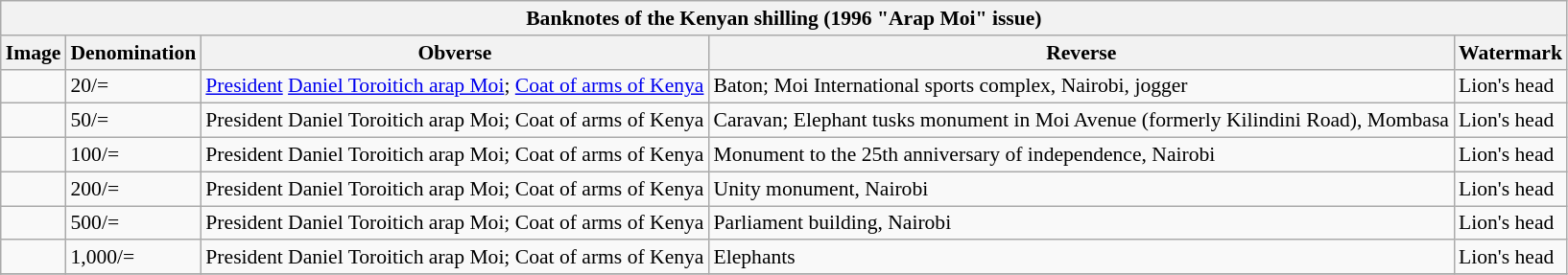<table class="wikitable" style="font-size: 90%">
<tr>
<th colspan=5>Banknotes of the Kenyan shilling (1996 "Arap Moi" issue)</th>
</tr>
<tr>
<th>Image</th>
<th>Denomination</th>
<th>Obverse</th>
<th>Reverse</th>
<th>Watermark</th>
</tr>
<tr>
<td style="text-align:center;"></td>
<td>20/=</td>
<td><a href='#'>President</a> <a href='#'>Daniel Toroitich arap Moi</a>; <a href='#'>Coat of arms of Kenya</a></td>
<td>Baton; Moi International sports complex, Nairobi, jogger</td>
<td>Lion's head</td>
</tr>
<tr>
<td></td>
<td>50/=</td>
<td>President Daniel Toroitich arap Moi; Coat of arms of Kenya</td>
<td>Caravan; Elephant tusks monument in Moi Avenue (formerly Kilindini Road), Mombasa</td>
<td>Lion's head</td>
</tr>
<tr>
<td></td>
<td>100/=</td>
<td>President Daniel Toroitich arap Moi; Coat of arms of Kenya</td>
<td>Monument to the 25th anniversary of independence, Nairobi</td>
<td>Lion's head</td>
</tr>
<tr>
<td></td>
<td>200/=</td>
<td>President Daniel Toroitich arap Moi; Coat of arms of Kenya</td>
<td>Unity monument, Nairobi</td>
<td>Lion's head</td>
</tr>
<tr>
<td></td>
<td>500/=</td>
<td>President Daniel Toroitich arap Moi; Coat of arms of Kenya</td>
<td>Parliament building, Nairobi</td>
<td>Lion's head</td>
</tr>
<tr>
<td></td>
<td>1,000/=</td>
<td>President Daniel Toroitich arap Moi; Coat of arms of Kenya</td>
<td>Elephants</td>
<td>Lion's head</td>
</tr>
<tr>
</tr>
</table>
